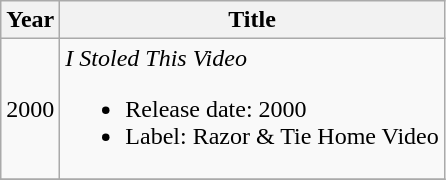<table class="wikitable">
<tr>
<th>Year</th>
<th>Title</th>
</tr>
<tr>
<td>2000</td>
<td><em>I Stoled This Video</em><br><ul><li>Release date: 2000</li><li>Label: Razor & Tie Home Video</li></ul></td>
</tr>
<tr>
</tr>
</table>
